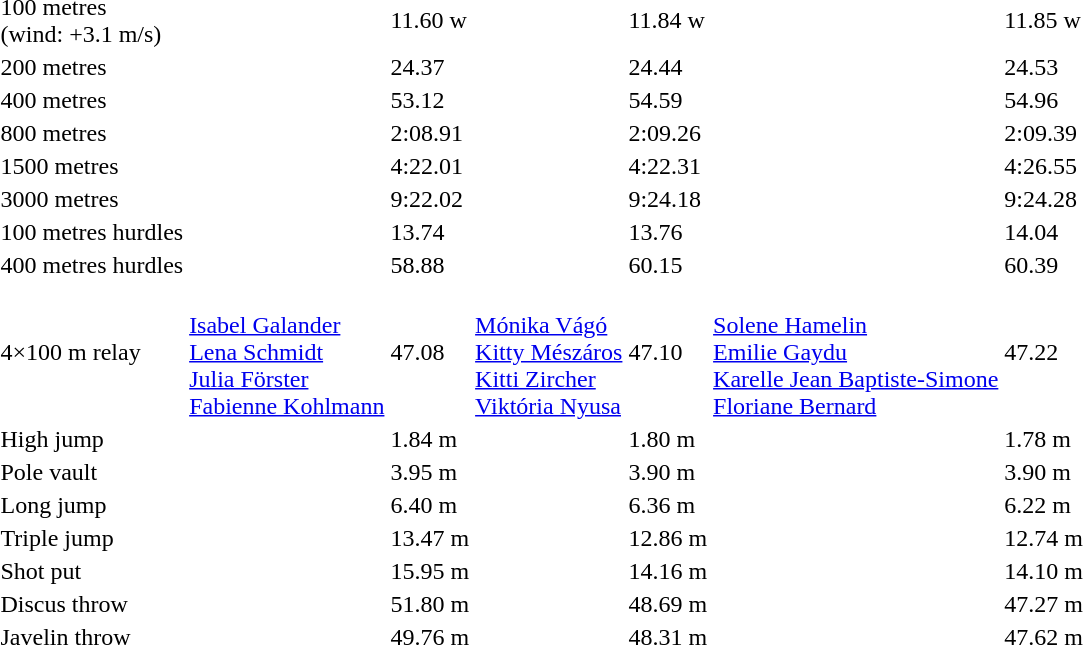<table>
<tr>
<td>100 metres<br>(wind: +3.1 m/s)</td>
<td></td>
<td>11.60 w</td>
<td></td>
<td>11.84 w</td>
<td></td>
<td>11.85 w</td>
</tr>
<tr>
<td>200 metres</td>
<td></td>
<td>24.37</td>
<td></td>
<td>24.44</td>
<td></td>
<td>24.53</td>
</tr>
<tr>
<td>400 metres</td>
<td></td>
<td>53.12</td>
<td></td>
<td>54.59</td>
<td></td>
<td>54.96</td>
</tr>
<tr>
<td>800 metres</td>
<td></td>
<td>2:08.91</td>
<td></td>
<td>2:09.26</td>
<td></td>
<td>2:09.39</td>
</tr>
<tr>
<td>1500 metres</td>
<td></td>
<td>4:22.01</td>
<td></td>
<td>4:22.31</td>
<td></td>
<td>4:26.55</td>
</tr>
<tr>
<td>3000 metres</td>
<td></td>
<td>9:22.02</td>
<td></td>
<td>9:24.18</td>
<td></td>
<td>9:24.28</td>
</tr>
<tr>
<td>100 metres hurdles</td>
<td></td>
<td>13.74</td>
<td></td>
<td>13.76</td>
<td></td>
<td>14.04</td>
</tr>
<tr>
<td>400 metres hurdles</td>
<td></td>
<td>58.88</td>
<td></td>
<td>60.15</td>
<td></td>
<td>60.39</td>
</tr>
<tr>
<td>4×100 m relay</td>
<td><br><a href='#'>Isabel Galander</a><br><a href='#'>Lena Schmidt</a><br><a href='#'>Julia Förster</a><br><a href='#'>Fabienne Kohlmann</a></td>
<td>47.08</td>
<td><br><a href='#'>Mónika Vágó</a><br><a href='#'>Kitty Mészáros</a><br><a href='#'>Kitti Zircher</a><br><a href='#'>Viktória Nyusa</a></td>
<td>47.10</td>
<td><br><a href='#'>Solene Hamelin</a><br><a href='#'>Emilie Gaydu</a><br><a href='#'>Karelle Jean Baptiste-Simone</a><br><a href='#'>Floriane Bernard</a></td>
<td>47.22</td>
</tr>
<tr>
<td>High jump</td>
<td></td>
<td>1.84 m</td>
<td></td>
<td>1.80 m</td>
<td></td>
<td>1.78 m</td>
</tr>
<tr>
<td>Pole vault</td>
<td></td>
<td>3.95 m</td>
<td></td>
<td>3.90 m</td>
<td></td>
<td>3.90 m</td>
</tr>
<tr>
<td>Long jump</td>
<td></td>
<td>6.40 m</td>
<td></td>
<td>6.36 m</td>
<td></td>
<td>6.22 m</td>
</tr>
<tr>
<td>Triple jump</td>
<td></td>
<td>13.47 m</td>
<td></td>
<td>12.86 m</td>
<td></td>
<td>12.74 m</td>
</tr>
<tr>
<td>Shot put</td>
<td></td>
<td>15.95 m</td>
<td></td>
<td>14.16 m</td>
<td></td>
<td>14.10 m</td>
</tr>
<tr>
<td>Discus throw</td>
<td></td>
<td>51.80 m</td>
<td></td>
<td>48.69 m</td>
<td></td>
<td>47.27 m</td>
</tr>
<tr>
<td>Javelin throw</td>
<td></td>
<td>49.76 m</td>
<td></td>
<td>48.31 m</td>
<td></td>
<td>47.62 m</td>
</tr>
</table>
